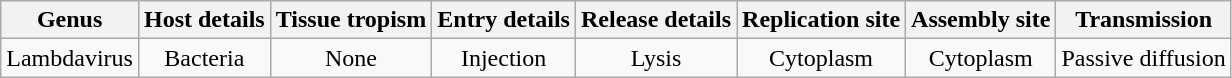<table class="wikitable sortable" style="text-align:center">
<tr>
<th>Genus</th>
<th>Host details</th>
<th>Tissue tropism</th>
<th>Entry details</th>
<th>Release details</th>
<th>Replication site</th>
<th>Assembly site</th>
<th>Transmission</th>
</tr>
<tr>
<td>Lambdavirus</td>
<td>Bacteria</td>
<td>None</td>
<td>Injection</td>
<td>Lysis</td>
<td>Cytoplasm</td>
<td>Cytoplasm</td>
<td>Passive diffusion</td>
</tr>
</table>
